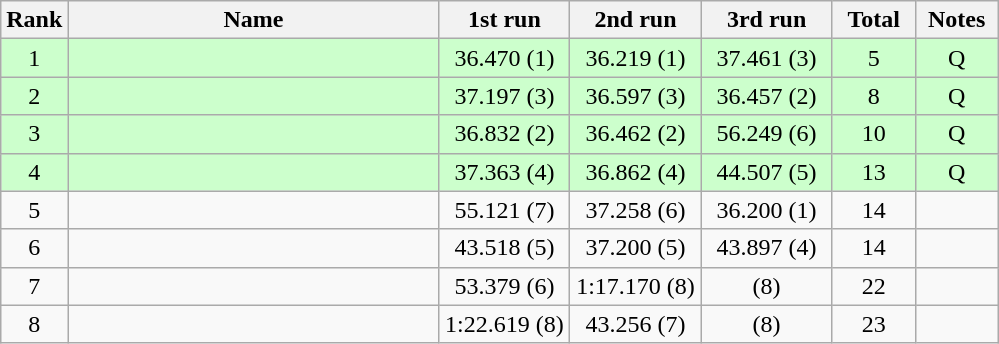<table class="sortable wikitable" style="text-align:center;">
<tr>
<th>Rank</th>
<th style="width:15em">Name</th>
<th style="width:5em">1st run</th>
<th style="width:5em">2nd run</th>
<th style="width:5em">3rd run</th>
<th style="width:3em">Total</th>
<th style="width:3em">Notes</th>
</tr>
<tr bgcolor=ccffcc>
<td>1</td>
<td align=left></td>
<td>36.470 (1)</td>
<td>36.219 (1)</td>
<td>37.461 (3)</td>
<td>5</td>
<td>Q</td>
</tr>
<tr bgcolor=ccffcc>
<td>2</td>
<td align=left></td>
<td>37.197 (3)</td>
<td>36.597 (3)</td>
<td>36.457 (2)</td>
<td>8</td>
<td>Q</td>
</tr>
<tr bgcolor=ccffcc>
<td>3</td>
<td align=left></td>
<td>36.832 (2)</td>
<td>36.462 (2)</td>
<td>56.249 (6)</td>
<td>10</td>
<td>Q</td>
</tr>
<tr bgcolor=ccffcc>
<td>4</td>
<td align=left></td>
<td>37.363 (4)</td>
<td>36.862 (4)</td>
<td>44.507 (5)</td>
<td>13</td>
<td>Q</td>
</tr>
<tr>
<td>5</td>
<td align=left></td>
<td>55.121 (7)</td>
<td>37.258 (6)</td>
<td>36.200 (1)</td>
<td>14</td>
<td></td>
</tr>
<tr>
<td>6</td>
<td align=left></td>
<td>43.518 (5)</td>
<td>37.200 (5)</td>
<td>43.897 (4)</td>
<td>14</td>
<td></td>
</tr>
<tr>
<td>7</td>
<td align=left></td>
<td>53.379 (6)</td>
<td>1:17.170 (8)</td>
<td> (8)</td>
<td>22</td>
<td></td>
</tr>
<tr>
<td>8</td>
<td align=left></td>
<td>1:22.619 (8)</td>
<td>43.256 (7)</td>
<td> (8)</td>
<td>23</td>
<td></td>
</tr>
</table>
